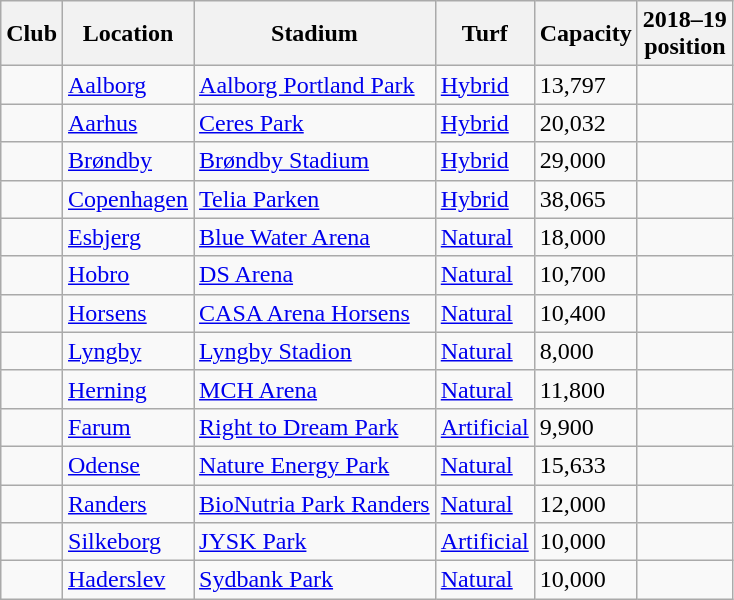<table class="wikitable sortable">
<tr>
<th>Club</th>
<th>Location</th>
<th>Stadium</th>
<th>Turf</th>
<th>Capacity</th>
<th>2018–19<br>position</th>
</tr>
<tr>
<td></td>
<td><a href='#'>Aalborg</a></td>
<td><a href='#'>Aalborg Portland Park</a></td>
<td><a href='#'>Hybrid</a></td>
<td>13,797</td>
<td></td>
</tr>
<tr>
<td></td>
<td><a href='#'>Aarhus</a></td>
<td><a href='#'>Ceres Park</a></td>
<td><a href='#'>Hybrid</a></td>
<td>20,032</td>
<td></td>
</tr>
<tr>
<td></td>
<td><a href='#'>Brøndby</a></td>
<td><a href='#'>Brøndby Stadium</a></td>
<td><a href='#'>Hybrid</a></td>
<td>29,000</td>
<td></td>
</tr>
<tr>
<td></td>
<td><a href='#'>Copenhagen</a></td>
<td><a href='#'>Telia Parken</a></td>
<td><a href='#'>Hybrid</a></td>
<td>38,065</td>
<td></td>
</tr>
<tr>
<td></td>
<td><a href='#'>Esbjerg</a></td>
<td><a href='#'>Blue Water Arena</a></td>
<td><a href='#'>Natural</a></td>
<td>18,000</td>
<td></td>
</tr>
<tr>
<td></td>
<td><a href='#'>Hobro</a></td>
<td><a href='#'>DS Arena</a></td>
<td><a href='#'>Natural</a></td>
<td>10,700</td>
<td></td>
</tr>
<tr>
<td></td>
<td><a href='#'>Horsens</a></td>
<td><a href='#'>CASA Arena Horsens</a></td>
<td><a href='#'>Natural</a></td>
<td>10,400</td>
<td></td>
</tr>
<tr>
<td></td>
<td><a href='#'>Lyngby</a></td>
<td><a href='#'>Lyngby Stadion</a></td>
<td><a href='#'>Natural</a></td>
<td>8,000</td>
<td></td>
</tr>
<tr>
<td></td>
<td><a href='#'>Herning</a></td>
<td><a href='#'>MCH Arena</a></td>
<td><a href='#'>Natural</a></td>
<td>11,800</td>
<td></td>
</tr>
<tr>
<td></td>
<td><a href='#'>Farum</a></td>
<td><a href='#'>Right to Dream Park</a></td>
<td><a href='#'>Artificial</a></td>
<td>9,900</td>
<td></td>
</tr>
<tr>
<td></td>
<td><a href='#'>Odense</a></td>
<td><a href='#'>Nature Energy Park</a></td>
<td><a href='#'>Natural</a></td>
<td>15,633</td>
<td></td>
</tr>
<tr>
<td></td>
<td><a href='#'>Randers</a></td>
<td><a href='#'>BioNutria Park Randers</a></td>
<td><a href='#'>Natural</a></td>
<td>12,000</td>
<td></td>
</tr>
<tr>
<td></td>
<td><a href='#'>Silkeborg</a></td>
<td><a href='#'>JYSK Park</a></td>
<td><a href='#'>Artificial</a></td>
<td>10,000</td>
<td></td>
</tr>
<tr>
<td></td>
<td><a href='#'>Haderslev</a></td>
<td><a href='#'>Sydbank Park</a></td>
<td><a href='#'>Natural</a></td>
<td>10,000</td>
<td></td>
</tr>
</table>
